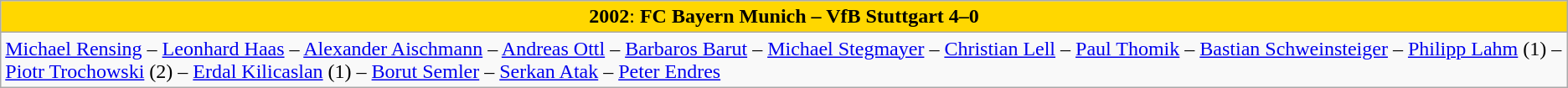<table class="wikitable">
<tr>
<td align="center" bgcolor="#FFD700"><strong>2002</strong>: <strong>FC Bayern Munich – VfB Stuttgart 4–0</strong></td>
</tr>
<tr>
<td><a href='#'>Michael Rensing</a> – <a href='#'>Leonhard Haas</a> – <a href='#'>Alexander Aischmann</a> – <a href='#'>Andreas Ottl</a> – <a href='#'>Barbaros Barut</a> – <a href='#'>Michael Stegmayer</a> – <a href='#'>Christian Lell</a> – <a href='#'>Paul Thomik</a> – <a href='#'>Bastian Schweinsteiger</a> – <a href='#'>Philipp Lahm</a> (1) – <a href='#'>Piotr Trochowski</a> (2) – <a href='#'>Erdal Kilicaslan</a> (1) – <a href='#'>Borut Semler</a> – <a href='#'>Serkan Atak</a> – <a href='#'>Peter Endres</a></td>
</tr>
</table>
